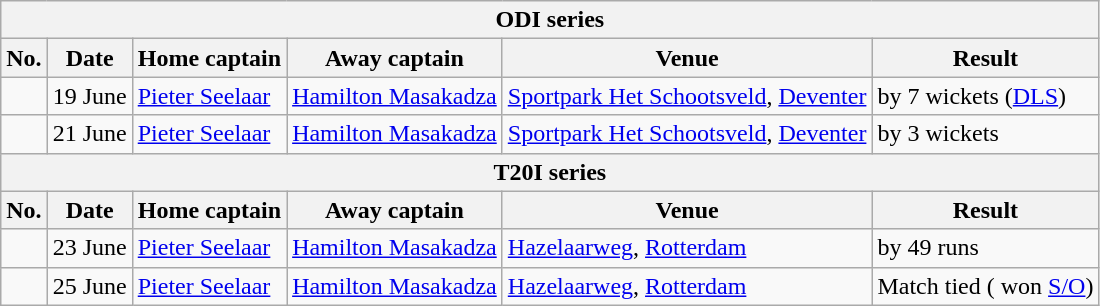<table class="wikitable">
<tr>
<th colspan="6">ODI series</th>
</tr>
<tr>
<th>No.</th>
<th>Date</th>
<th>Home captain</th>
<th>Away captain</th>
<th>Venue</th>
<th>Result</th>
</tr>
<tr>
<td></td>
<td>19 June</td>
<td><a href='#'>Pieter Seelaar</a></td>
<td><a href='#'>Hamilton Masakadza</a></td>
<td><a href='#'>Sportpark Het Schootsveld</a>, <a href='#'>Deventer</a></td>
<td> by 7 wickets (<a href='#'>DLS</a>)</td>
</tr>
<tr>
<td></td>
<td>21 June</td>
<td><a href='#'>Pieter Seelaar</a></td>
<td><a href='#'>Hamilton Masakadza</a></td>
<td><a href='#'>Sportpark Het Schootsveld</a>, <a href='#'>Deventer</a></td>
<td> by 3 wickets</td>
</tr>
<tr>
<th colspan="6">T20I series</th>
</tr>
<tr>
<th>No.</th>
<th>Date</th>
<th>Home captain</th>
<th>Away captain</th>
<th>Venue</th>
<th>Result</th>
</tr>
<tr>
<td></td>
<td>23 June</td>
<td><a href='#'>Pieter Seelaar</a></td>
<td><a href='#'>Hamilton Masakadza</a></td>
<td><a href='#'>Hazelaarweg</a>, <a href='#'>Rotterdam</a></td>
<td> by 49 runs</td>
</tr>
<tr>
<td></td>
<td>25 June</td>
<td><a href='#'>Pieter Seelaar</a></td>
<td><a href='#'>Hamilton Masakadza</a></td>
<td><a href='#'>Hazelaarweg</a>, <a href='#'>Rotterdam</a></td>
<td>Match tied ( won <a href='#'>S/O</a>)</td>
</tr>
</table>
